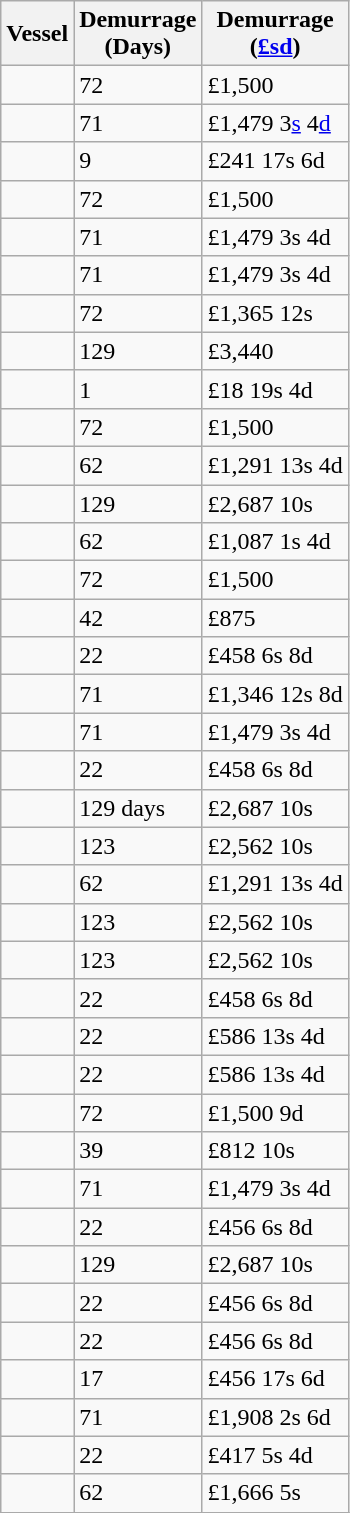<table class="sortable wikitable">
<tr>
<th>Vessel</th>
<th>Demurrage<br>(Days)</th>
<th>Demurrage<br>(<a href='#'>£sd</a>)</th>
</tr>
<tr>
<td></td>
<td>72</td>
<td>£1,500</td>
</tr>
<tr>
<td></td>
<td>71</td>
<td>£1,479 3<a href='#'>s</a> 4<a href='#'>d</a></td>
</tr>
<tr>
<td></td>
<td>9</td>
<td>£241 17s 6d</td>
</tr>
<tr>
<td></td>
<td>72</td>
<td>£1,500</td>
</tr>
<tr>
<td></td>
<td>71</td>
<td>£1,479 3s 4d</td>
</tr>
<tr>
<td></td>
<td>71</td>
<td>£1,479 3s 4d</td>
</tr>
<tr>
<td></td>
<td>72</td>
<td>£1,365 12s</td>
</tr>
<tr>
<td></td>
<td>129</td>
<td>£3,440</td>
</tr>
<tr>
<td></td>
<td>1</td>
<td>£18 19s 4d</td>
</tr>
<tr>
<td></td>
<td>72</td>
<td>£1,500</td>
</tr>
<tr>
<td></td>
<td>62</td>
<td>£1,291 13s 4d</td>
</tr>
<tr>
<td></td>
<td>129</td>
<td>£2,687 10s</td>
</tr>
<tr>
<td></td>
<td>62</td>
<td>£1,087 1s 4d</td>
</tr>
<tr>
<td></td>
<td>72</td>
<td>£1,500</td>
</tr>
<tr>
<td></td>
<td>42</td>
<td>£875</td>
</tr>
<tr>
<td></td>
<td>22</td>
<td>£458 6s 8d</td>
</tr>
<tr>
<td></td>
<td>71</td>
<td>£1,346 12s 8d</td>
</tr>
<tr>
<td></td>
<td>71</td>
<td>£1,479 3s 4d</td>
</tr>
<tr>
<td></td>
<td>22</td>
<td>£458 6s 8d</td>
</tr>
<tr>
<td></td>
<td>129 days</td>
<td>£2,687 10s</td>
</tr>
<tr>
<td></td>
<td>123</td>
<td>£2,562 10s</td>
</tr>
<tr>
<td></td>
<td>62</td>
<td>£1,291 13s 4d</td>
</tr>
<tr>
<td></td>
<td>123</td>
<td>£2,562 10s</td>
</tr>
<tr>
<td></td>
<td>123</td>
<td>£2,562 10s</td>
</tr>
<tr>
<td></td>
<td>22</td>
<td>£458 6s 8d</td>
</tr>
<tr>
<td></td>
<td>22</td>
<td>£586 13s 4d</td>
</tr>
<tr>
<td></td>
<td>22</td>
<td>£586 13s 4d</td>
</tr>
<tr>
<td></td>
<td>72</td>
<td>£1,500 9d</td>
</tr>
<tr>
<td></td>
<td>39</td>
<td>£812 10s</td>
</tr>
<tr>
<td></td>
<td>71</td>
<td>£1,479 3s 4d</td>
</tr>
<tr>
<td></td>
<td>22</td>
<td>£456 6s 8d</td>
</tr>
<tr>
<td></td>
<td>129</td>
<td>£2,687 10s</td>
</tr>
<tr>
<td></td>
<td>22</td>
<td>£456 6s 8d</td>
</tr>
<tr>
<td></td>
<td>22</td>
<td>£456 6s 8d</td>
</tr>
<tr>
<td></td>
<td>17</td>
<td>£456 17s 6d</td>
</tr>
<tr>
<td></td>
<td>71</td>
<td>£1,908 2s 6d</td>
</tr>
<tr>
<td></td>
<td>22</td>
<td>£417 5s 4d</td>
</tr>
<tr>
<td></td>
<td>62</td>
<td>£1,666 5s</td>
</tr>
<tr>
</tr>
</table>
